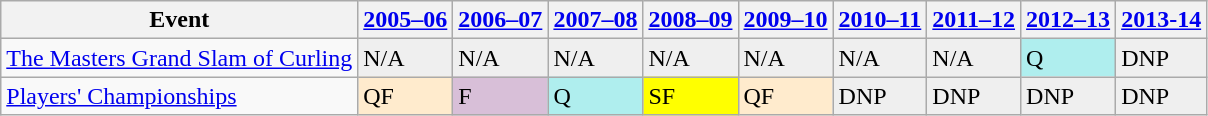<table class="wikitable">
<tr>
<th>Event</th>
<th><a href='#'>2005–06</a></th>
<th><a href='#'>2006–07</a></th>
<th><a href='#'>2007–08</a></th>
<th><a href='#'>2008–09</a></th>
<th><a href='#'>2009–10</a></th>
<th><a href='#'>2010–11</a></th>
<th><a href='#'>2011–12</a></th>
<th><a href='#'>2012–13</a></th>
<th><a href='#'>2013-14</a></th>
</tr>
<tr>
<td><a href='#'>The Masters Grand Slam of Curling</a></td>
<td style="background:#EFEFEF;">N/A</td>
<td style="background:#EFEFEF;">N/A</td>
<td style="background:#EFEFEF;">N/A</td>
<td style="background:#EFEFEF;">N/A</td>
<td style="background:#EFEFEF;">N/A</td>
<td style="background:#EFEFEF;">N/A</td>
<td style="background:#EFEFEF;">N/A</td>
<td style="background:#afeeee;">Q</td>
<td style="background:#EFEFEF;">DNP</td>
</tr>
<tr>
<td><a href='#'>Players' Championships</a></td>
<td style="background:#ffebcd;">QF</td>
<td style="background:thistle;">F</td>
<td style="background:#afeeee;">Q</td>
<td style="background:yellow;">SF</td>
<td style="background:#ffebcd;">QF</td>
<td style="background:#EFEFEF;">DNP</td>
<td style="background:#EFEFEF;">DNP</td>
<td style="background:#EFEFEF;">DNP</td>
<td style="background:#EFEFEF;">DNP</td>
</tr>
</table>
